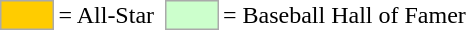<table>
<tr>
<td style="background-color:#FFCC00; border:1px solid #aaaaaa; width:2em;"></td>
<td>= All-Star</td>
<td></td>
<td style="background-color:#CCFFCC; border:1px solid #aaaaaa; width:2em;"></td>
<td>= Baseball Hall of Famer</td>
</tr>
</table>
